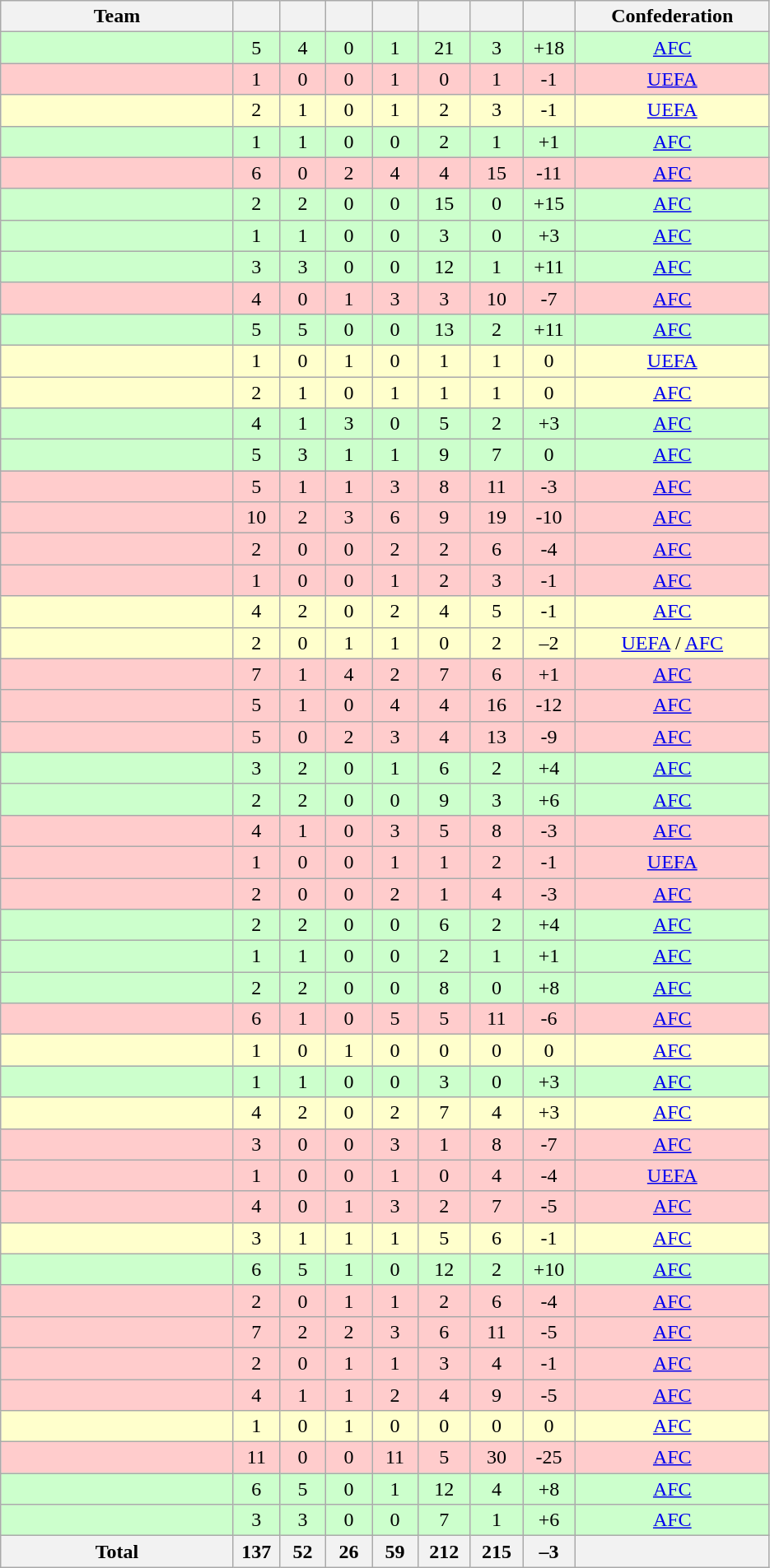<table class="wikitable sortable" style="text-align:center;">
<tr>
<th width=181>Team</th>
<th width=30></th>
<th width=30></th>
<th width=30></th>
<th width=30></th>
<th width=35></th>
<th width=35></th>
<th width=35></th>
<th width=150>Confederation</th>
</tr>
<tr bgcolor=#CCFFCC>
<td align="left"></td>
<td>5</td>
<td>4</td>
<td>0</td>
<td>1</td>
<td>21</td>
<td>3</td>
<td>+18</td>
<td><a href='#'>AFC</a></td>
</tr>
<tr bgcolor=#FFCCCC>
<td align="left"></td>
<td>1</td>
<td>0</td>
<td>0</td>
<td>1</td>
<td>0</td>
<td>1</td>
<td>-1</td>
<td><a href='#'>UEFA</a></td>
</tr>
<tr bgcolor=#FFFFCC>
<td align="left"></td>
<td>2</td>
<td>1</td>
<td>0</td>
<td>1</td>
<td>2</td>
<td>3</td>
<td>-1</td>
<td><a href='#'>UEFA</a></td>
</tr>
<tr bgcolor=#CCFFCC>
<td align="left"></td>
<td>1</td>
<td>1</td>
<td>0</td>
<td>0</td>
<td>2</td>
<td>1</td>
<td>+1</td>
<td><a href='#'>AFC</a></td>
</tr>
<tr bgcolor=#FFCCCC>
<td align="left"></td>
<td>6</td>
<td>0</td>
<td>2</td>
<td>4</td>
<td>4</td>
<td>15</td>
<td>-11</td>
<td><a href='#'>AFC</a></td>
</tr>
<tr bgcolor=#CCFFCC>
<td align="left"></td>
<td>2</td>
<td>2</td>
<td>0</td>
<td>0</td>
<td>15</td>
<td>0</td>
<td>+15</td>
<td><a href='#'>AFC</a></td>
</tr>
<tr bgcolor=#CCFFCC>
<td align="left"></td>
<td>1</td>
<td>1</td>
<td>0</td>
<td>0</td>
<td>3</td>
<td>0</td>
<td>+3</td>
<td><a href='#'>AFC</a></td>
</tr>
<tr bgcolor=#CCFFCC>
<td align="left"></td>
<td>3</td>
<td>3</td>
<td>0</td>
<td>0</td>
<td>12</td>
<td>1</td>
<td>+11</td>
<td><a href='#'>AFC</a></td>
</tr>
<tr bgcolor=#FFCCCC>
<td align="left"></td>
<td>4</td>
<td>0</td>
<td>1</td>
<td>3</td>
<td>3</td>
<td>10</td>
<td>-7</td>
<td><a href='#'>AFC</a></td>
</tr>
<tr bgcolor=#CCFFCC>
<td align="left"></td>
<td>5</td>
<td>5</td>
<td>0</td>
<td>0</td>
<td>13</td>
<td>2</td>
<td>+11</td>
<td><a href='#'>AFC</a></td>
</tr>
<tr bgcolor=#FFFFCC>
<td align="left"></td>
<td>1</td>
<td>0</td>
<td>1</td>
<td>0</td>
<td>1</td>
<td>1</td>
<td>0</td>
<td><a href='#'>UEFA</a></td>
</tr>
<tr bgcolor=#FFFFCC>
<td align="left"></td>
<td>2</td>
<td>1</td>
<td>0</td>
<td>1</td>
<td>1</td>
<td>1</td>
<td>0</td>
<td><a href='#'>AFC</a></td>
</tr>
<tr bgcolor=#CCFFCC>
<td align="left"></td>
<td>4</td>
<td>1</td>
<td>3</td>
<td>0</td>
<td>5</td>
<td>2</td>
<td>+3</td>
<td><a href='#'>AFC</a></td>
</tr>
<tr bgcolor=#CCFFCC>
<td align="left"></td>
<td>5</td>
<td>3</td>
<td>1</td>
<td>1</td>
<td>9</td>
<td>7</td>
<td>0</td>
<td><a href='#'>AFC</a></td>
</tr>
<tr bgcolor=#FFCCCC>
<td align="left"></td>
<td>5</td>
<td>1</td>
<td>1</td>
<td>3</td>
<td>8</td>
<td>11</td>
<td>-3</td>
<td><a href='#'>AFC</a></td>
</tr>
<tr bgcolor=#FFCCCC>
<td align="left"></td>
<td>10</td>
<td>2</td>
<td>3</td>
<td>6</td>
<td>9</td>
<td>19</td>
<td>-10</td>
<td><a href='#'>AFC</a></td>
</tr>
<tr bgcolor=#FFCCCC>
<td align="left"></td>
<td>2</td>
<td>0</td>
<td>0</td>
<td>2</td>
<td>2</td>
<td>6</td>
<td>-4</td>
<td><a href='#'>AFC</a></td>
</tr>
<tr bgcolor=#FFCCCC>
<td align="left"></td>
<td>1</td>
<td>0</td>
<td>0</td>
<td>1</td>
<td>2</td>
<td>3</td>
<td>-1</td>
<td><a href='#'>AFC</a></td>
</tr>
<tr bgcolor=#FFFFCC>
<td align="left"></td>
<td>4</td>
<td>2</td>
<td>0</td>
<td>2</td>
<td>4</td>
<td>5</td>
<td>-1</td>
<td><a href='#'>AFC</a></td>
</tr>
<tr bgcolor=#FFFFCC>
<td align="left"></td>
<td>2</td>
<td>0</td>
<td>1</td>
<td>1</td>
<td>0</td>
<td>2</td>
<td>–2</td>
<td><a href='#'>UEFA</a> / <a href='#'>AFC</a></td>
</tr>
<tr bgcolor=#FFCCCC>
<td align="left"></td>
<td>7</td>
<td>1</td>
<td>4</td>
<td>2</td>
<td>7</td>
<td>6</td>
<td>+1</td>
<td><a href='#'>AFC</a></td>
</tr>
<tr bgcolor=#FFCCCC>
<td align="left"></td>
<td>5</td>
<td>1</td>
<td>0</td>
<td>4</td>
<td>4</td>
<td>16</td>
<td>-12</td>
<td><a href='#'>AFC</a></td>
</tr>
<tr bgcolor=#FFCCCC>
<td align="left"></td>
<td>5</td>
<td>0</td>
<td>2</td>
<td>3</td>
<td>4</td>
<td>13</td>
<td>-9</td>
<td><a href='#'>AFC</a></td>
</tr>
<tr bgcolor=#CCFFCC>
<td align="left"></td>
<td>3</td>
<td>2</td>
<td>0</td>
<td>1</td>
<td>6</td>
<td>2</td>
<td>+4</td>
<td><a href='#'>AFC</a></td>
</tr>
<tr bgcolor=#CCFFCC>
<td align="left"></td>
<td>2</td>
<td>2</td>
<td>0</td>
<td>0</td>
<td>9</td>
<td>3</td>
<td>+6</td>
<td><a href='#'>AFC</a></td>
</tr>
<tr bgcolor=#FFCCCC>
<td align="left"></td>
<td>4</td>
<td>1</td>
<td>0</td>
<td>3</td>
<td>5</td>
<td>8</td>
<td>-3</td>
<td><a href='#'>AFC</a></td>
</tr>
<tr bgcolor=#FFCCCC>
<td align="left"></td>
<td>1</td>
<td>0</td>
<td>0</td>
<td>1</td>
<td>1</td>
<td>2</td>
<td>-1</td>
<td><a href='#'>UEFA</a></td>
</tr>
<tr bgcolor=#FFCCCC>
<td align="left"></td>
<td>2</td>
<td>0</td>
<td>0</td>
<td>2</td>
<td>1</td>
<td>4</td>
<td>-3</td>
<td><a href='#'>AFC</a></td>
</tr>
<tr bgcolor=#CCFFCC>
<td align="left"></td>
<td>2</td>
<td>2</td>
<td>0</td>
<td>0</td>
<td>6</td>
<td>2</td>
<td>+4</td>
<td><a href='#'>AFC</a></td>
</tr>
<tr bgcolor=#CCFFCC>
<td align="left"></td>
<td>1</td>
<td>1</td>
<td>0</td>
<td>0</td>
<td>2</td>
<td>1</td>
<td>+1</td>
<td><a href='#'>AFC</a></td>
</tr>
<tr bgcolor=#CCFFCC>
<td align="left"></td>
<td>2</td>
<td>2</td>
<td>0</td>
<td>0</td>
<td>8</td>
<td>0</td>
<td>+8</td>
<td><a href='#'>AFC</a></td>
</tr>
<tr bgcolor=#FFCCCC>
<td align="left"></td>
<td>6</td>
<td>1</td>
<td>0</td>
<td>5</td>
<td>5</td>
<td>11</td>
<td>-6</td>
<td><a href='#'>AFC</a></td>
</tr>
<tr bgcolor=#FFFFCC>
<td align="left"></td>
<td>1</td>
<td>0</td>
<td>1</td>
<td>0</td>
<td>0</td>
<td>0</td>
<td>0</td>
<td><a href='#'>AFC</a></td>
</tr>
<tr bgcolor=#CCFFCC>
<td align="left"></td>
<td>1</td>
<td>1</td>
<td>0</td>
<td>0</td>
<td>3</td>
<td>0</td>
<td>+3</td>
<td><a href='#'>AFC</a></td>
</tr>
<tr bgcolor=#FFFFCC>
<td align="left"></td>
<td>4</td>
<td>2</td>
<td>0</td>
<td>2</td>
<td>7</td>
<td>4</td>
<td>+3</td>
<td><a href='#'>AFC</a></td>
</tr>
<tr bgcolor=#FFCCCC>
<td align="left"></td>
<td>3</td>
<td>0</td>
<td>0</td>
<td>3</td>
<td>1</td>
<td>8</td>
<td>-7</td>
<td><a href='#'>AFC</a></td>
</tr>
<tr bgcolor=#FFCCCC>
<td align="left"></td>
<td>1</td>
<td>0</td>
<td>0</td>
<td>1</td>
<td>0</td>
<td>4</td>
<td>-4</td>
<td><a href='#'>UEFA</a></td>
</tr>
<tr bgcolor=#FFCCCC>
<td align="left"></td>
<td>4</td>
<td>0</td>
<td>1</td>
<td>3</td>
<td>2</td>
<td>7</td>
<td>-5</td>
<td><a href='#'>AFC</a></td>
</tr>
<tr bgcolor=#FFFFCC>
<td align="left"></td>
<td>3</td>
<td>1</td>
<td>1</td>
<td>1</td>
<td>5</td>
<td>6</td>
<td>-1</td>
<td><a href='#'>AFC</a></td>
</tr>
<tr bgcolor=#CCFFCC>
<td align="left"></td>
<td>6</td>
<td>5</td>
<td>1</td>
<td>0</td>
<td>12</td>
<td>2</td>
<td>+10</td>
<td><a href='#'>AFC</a></td>
</tr>
<tr bgcolor=#FFCCCC>
<td align="left"></td>
<td>2</td>
<td>0</td>
<td>1</td>
<td>1</td>
<td>2</td>
<td>6</td>
<td>-4</td>
<td><a href='#'>AFC</a></td>
</tr>
<tr bgcolor=#FFCCCC>
<td align="left"></td>
<td>7</td>
<td>2</td>
<td>2</td>
<td>3</td>
<td>6</td>
<td>11</td>
<td>-5</td>
<td><a href='#'>AFC</a></td>
</tr>
<tr bgcolor=#FFCCCC>
<td align="left"></td>
<td>2</td>
<td>0</td>
<td>1</td>
<td>1</td>
<td>3</td>
<td>4</td>
<td>-1</td>
<td><a href='#'>AFC</a></td>
</tr>
<tr bgcolor=#FFCCCC>
<td align="left"></td>
<td>4</td>
<td>1</td>
<td>1</td>
<td>2</td>
<td>4</td>
<td>9</td>
<td>-5</td>
<td><a href='#'>AFC</a></td>
</tr>
<tr bgcolor=#FFFFCC>
<td align="left"></td>
<td>1</td>
<td>0</td>
<td>1</td>
<td>0</td>
<td>0</td>
<td>0</td>
<td>0</td>
<td><a href='#'>AFC</a></td>
</tr>
<tr bgcolor=#FFCCCC>
<td align="left"></td>
<td>11</td>
<td>0</td>
<td>0</td>
<td>11</td>
<td>5</td>
<td>30</td>
<td>-25</td>
<td><a href='#'>AFC</a></td>
</tr>
<tr bgcolor=#CCFFCC>
<td align="left"></td>
<td>6</td>
<td>5</td>
<td>0</td>
<td>1</td>
<td>12</td>
<td>4</td>
<td>+8</td>
<td><a href='#'>AFC</a></td>
</tr>
<tr bgcolor=#CCFFCC>
<td align="left"></td>
<td>3</td>
<td>3</td>
<td>0</td>
<td>0</td>
<td>7</td>
<td>1</td>
<td>+6</td>
<td><a href='#'>AFC</a></td>
</tr>
<tr class="sortbottom">
<th>Total</th>
<th>137</th>
<th>52</th>
<th>26</th>
<th>59</th>
<th>212</th>
<th>215</th>
<th>–3</th>
<th></th>
</tr>
</table>
